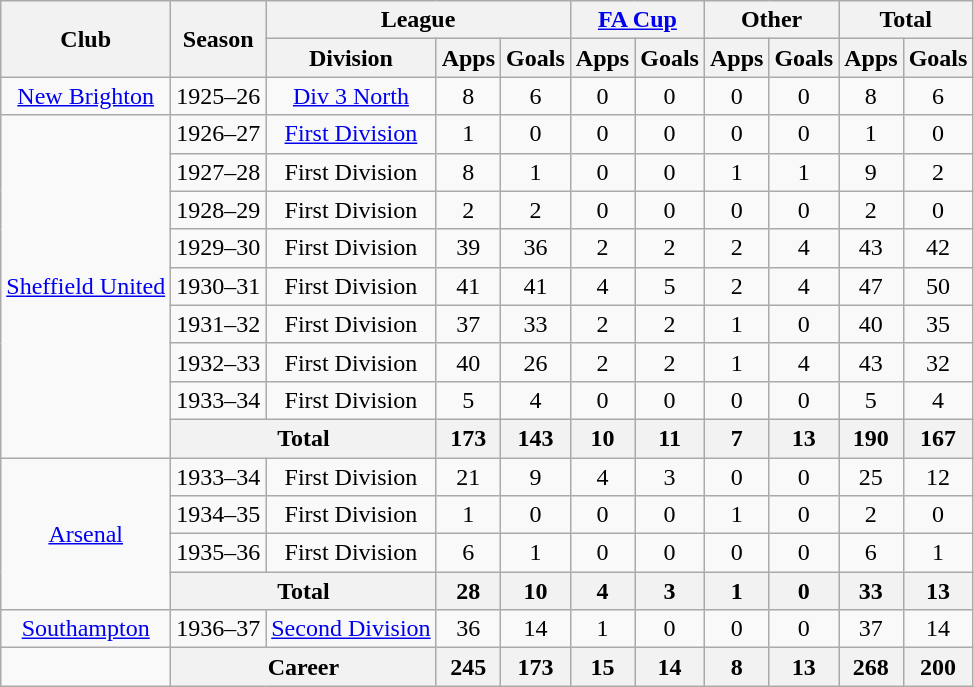<table class="wikitable" style="text-align:center">
<tr>
<th rowspan="2">Club</th>
<th rowspan="2">Season</th>
<th colspan="3">League</th>
<th colspan="2"><a href='#'>FA Cup</a></th>
<th colspan="2">Other</th>
<th colspan="2">Total</th>
</tr>
<tr>
<th>Division</th>
<th>Apps</th>
<th>Goals</th>
<th>Apps</th>
<th>Goals</th>
<th>Apps</th>
<th>Goals</th>
<th>Apps</th>
<th>Goals</th>
</tr>
<tr>
<td><a href='#'>New Brighton</a></td>
<td>1925–26</td>
<td><a href='#'>Div 3 North</a></td>
<td>8</td>
<td>6</td>
<td>0</td>
<td>0</td>
<td>0</td>
<td>0</td>
<td>8</td>
<td>6</td>
</tr>
<tr>
<td rowspan="9"><a href='#'>Sheffield United</a></td>
<td>1926–27</td>
<td><a href='#'>First Division</a></td>
<td>1</td>
<td>0</td>
<td>0</td>
<td>0</td>
<td>0</td>
<td>0</td>
<td>1</td>
<td>0</td>
</tr>
<tr>
<td>1927–28</td>
<td>First Division</td>
<td>8</td>
<td>1</td>
<td>0</td>
<td>0</td>
<td>1</td>
<td>1</td>
<td>9</td>
<td>2</td>
</tr>
<tr>
<td>1928–29</td>
<td>First Division</td>
<td>2</td>
<td>2</td>
<td>0</td>
<td>0</td>
<td>0</td>
<td>0</td>
<td>2</td>
<td>0</td>
</tr>
<tr>
<td>1929–30</td>
<td>First Division</td>
<td>39</td>
<td>36</td>
<td>2</td>
<td>2</td>
<td>2</td>
<td>4</td>
<td>43</td>
<td>42</td>
</tr>
<tr>
<td>1930–31</td>
<td>First Division</td>
<td>41</td>
<td>41</td>
<td>4</td>
<td>5</td>
<td>2</td>
<td>4</td>
<td>47</td>
<td>50</td>
</tr>
<tr>
<td>1931–32</td>
<td>First Division</td>
<td>37</td>
<td>33</td>
<td>2</td>
<td>2</td>
<td>1</td>
<td>0</td>
<td>40</td>
<td>35</td>
</tr>
<tr>
<td>1932–33</td>
<td>First Division</td>
<td>40</td>
<td>26</td>
<td>2</td>
<td>2</td>
<td>1</td>
<td>4</td>
<td>43</td>
<td>32</td>
</tr>
<tr>
<td>1933–34</td>
<td>First Division</td>
<td>5</td>
<td>4</td>
<td>0</td>
<td>0</td>
<td>0</td>
<td>0</td>
<td>5</td>
<td>4</td>
</tr>
<tr>
<th colspan="2">Total</th>
<th>173</th>
<th>143</th>
<th>10</th>
<th>11</th>
<th>7</th>
<th>13</th>
<th>190</th>
<th>167</th>
</tr>
<tr>
<td rowspan="4"><a href='#'>Arsenal</a></td>
<td>1933–34</td>
<td>First Division</td>
<td>21</td>
<td>9</td>
<td>4</td>
<td>3</td>
<td>0</td>
<td>0</td>
<td>25</td>
<td>12</td>
</tr>
<tr>
<td>1934–35</td>
<td>First Division</td>
<td>1</td>
<td>0</td>
<td>0</td>
<td>0</td>
<td>1</td>
<td>0</td>
<td>2</td>
<td>0</td>
</tr>
<tr>
<td>1935–36</td>
<td>First Division</td>
<td>6</td>
<td>1</td>
<td>0</td>
<td>0</td>
<td>0</td>
<td>0</td>
<td>6</td>
<td>1</td>
</tr>
<tr>
<th colspan="2">Total</th>
<th>28</th>
<th>10</th>
<th>4</th>
<th>3</th>
<th>1</th>
<th>0</th>
<th>33</th>
<th>13</th>
</tr>
<tr>
<td><a href='#'>Southampton</a></td>
<td>1936–37</td>
<td><a href='#'>Second Division</a></td>
<td>36</td>
<td>14</td>
<td>1</td>
<td>0</td>
<td>0</td>
<td>0</td>
<td>37</td>
<td>14</td>
</tr>
<tr>
<td></td>
<th colspan="2">Career</th>
<th>245</th>
<th>173</th>
<th>15</th>
<th>14</th>
<th>8</th>
<th>13</th>
<th>268</th>
<th>200</th>
</tr>
</table>
